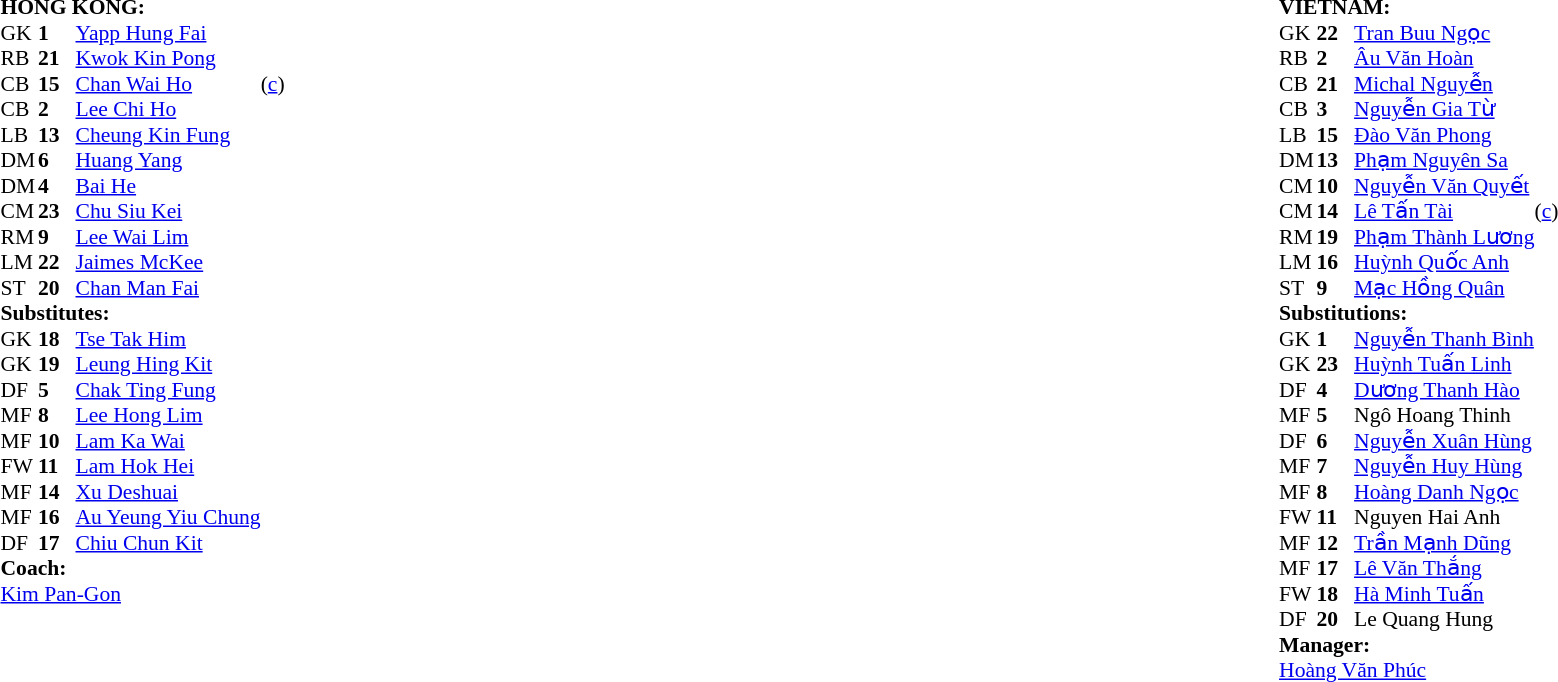<table style="width:100%;">
<tr>
<td style="vertical-align:top; width:50%;"><br><table style="font-size: 90%" cellspacing="0" cellpadding="0">
<tr>
<td colspan="4"><strong>HONG KONG:</strong></td>
</tr>
<tr>
<th width="25"></th>
<th width="25"></th>
</tr>
<tr>
<td>GK</td>
<td><strong>1</strong></td>
<td><a href='#'>Yapp Hung Fai</a></td>
<td></td>
<td></td>
</tr>
<tr>
<td>RB</td>
<td><strong>21</strong></td>
<td><a href='#'>Kwok Kin Pong</a></td>
<td></td>
<td></td>
</tr>
<tr>
<td>CB</td>
<td><strong>15</strong></td>
<td><a href='#'>Chan Wai Ho</a></td>
<td>(<a href='#'>c</a>)</td>
<td></td>
</tr>
<tr>
<td>CB</td>
<td><strong>2</strong></td>
<td><a href='#'>Lee Chi Ho</a></td>
<td></td>
<td></td>
</tr>
<tr>
<td>LB</td>
<td><strong>13</strong></td>
<td><a href='#'>Cheung Kin Fung</a></td>
<td></td>
<td></td>
</tr>
<tr>
<td>DM</td>
<td><strong>6</strong></td>
<td><a href='#'>Huang Yang</a></td>
<td></td>
<td></td>
</tr>
<tr>
<td>DM</td>
<td><strong>4</strong></td>
<td><a href='#'>Bai He</a></td>
<td></td>
<td></td>
</tr>
<tr>
<td>CM</td>
<td><strong>23</strong></td>
<td><a href='#'>Chu Siu Kei</a></td>
<td></td>
<td></td>
</tr>
<tr>
<td>RM</td>
<td><strong>9</strong></td>
<td><a href='#'>Lee Wai Lim</a></td>
<td></td>
<td></td>
</tr>
<tr>
<td>LM</td>
<td><strong>22</strong></td>
<td><a href='#'>Jaimes McKee</a></td>
<td></td>
<td></td>
</tr>
<tr>
<td>ST</td>
<td><strong>20</strong></td>
<td><a href='#'>Chan Man Fai</a></td>
<td></td>
<td></td>
</tr>
<tr>
<td colspan=4><strong>Substitutes:</strong></td>
</tr>
<tr>
<td>GK</td>
<td><strong>18</strong></td>
<td><a href='#'>Tse Tak Him</a></td>
<td></td>
<td></td>
</tr>
<tr>
<td>GK</td>
<td><strong>19</strong></td>
<td><a href='#'>Leung Hing Kit</a></td>
<td></td>
<td></td>
</tr>
<tr>
<td>DF</td>
<td><strong>5</strong></td>
<td><a href='#'>Chak Ting Fung</a></td>
<td></td>
<td></td>
</tr>
<tr>
<td>MF</td>
<td><strong>8</strong></td>
<td><a href='#'>Lee Hong Lim</a></td>
<td></td>
<td></td>
</tr>
<tr>
<td>MF</td>
<td><strong>10</strong></td>
<td><a href='#'>Lam Ka Wai</a></td>
<td></td>
<td></td>
</tr>
<tr>
<td>FW</td>
<td><strong>11</strong></td>
<td><a href='#'>Lam Hok Hei</a></td>
<td></td>
<td></td>
</tr>
<tr>
<td>MF</td>
<td><strong>14</strong></td>
<td><a href='#'>Xu Deshuai</a></td>
<td></td>
<td></td>
</tr>
<tr>
<td>MF</td>
<td><strong>16</strong></td>
<td><a href='#'>Au Yeung Yiu Chung</a></td>
<td></td>
<td></td>
</tr>
<tr>
<td>DF</td>
<td><strong>17</strong></td>
<td><a href='#'>Chiu Chun Kit</a></td>
<td></td>
<td></td>
</tr>
<tr>
<td colspan=4><strong>Coach:</strong></td>
</tr>
<tr>
<td colspan="4"><a href='#'>Kim Pan-Gon</a> </td>
</tr>
</table>
</td>
<td valign="top"></td>
<td style="vertical-align:top; width:60%;"><br><table cellspacing="0" cellpadding="0" style="font-size:90%; margin:auto;">
<tr>
<td colspan=4><strong>VIETNAM:</strong></td>
</tr>
<tr>
<th width=25></th>
<th width=25></th>
</tr>
<tr>
<td>GK</td>
<td><strong>22</strong></td>
<td><a href='#'>Tran Buu Ngọc</a></td>
<td></td>
<td></td>
</tr>
<tr>
<td>RB</td>
<td><strong>2</strong></td>
<td><a href='#'>Âu Văn Hoàn</a></td>
<td></td>
<td></td>
</tr>
<tr>
<td>CB</td>
<td><strong>21</strong></td>
<td><a href='#'>Michal Nguyễn</a></td>
<td></td>
<td></td>
</tr>
<tr>
<td>CB</td>
<td><strong>3</strong></td>
<td><a href='#'>Nguyễn Gia Từ</a></td>
<td></td>
<td></td>
</tr>
<tr>
<td>LB</td>
<td><strong>15</strong></td>
<td><a href='#'>Đào Văn Phong</a></td>
<td></td>
<td></td>
</tr>
<tr>
<td>DM</td>
<td><strong>13</strong></td>
<td><a href='#'>Phạm Nguyên Sa</a></td>
<td></td>
<td></td>
</tr>
<tr>
<td>CM</td>
<td><strong>10</strong></td>
<td><a href='#'>Nguyễn Văn Quyết</a></td>
<td></td>
<td></td>
</tr>
<tr>
<td>CM</td>
<td><strong>14</strong></td>
<td><a href='#'>Lê Tấn Tài</a></td>
<td>(<a href='#'>c</a>)</td>
<td></td>
</tr>
<tr>
<td>RM</td>
<td><strong>19</strong></td>
<td><a href='#'>Phạm Thành Lương</a></td>
<td></td>
<td></td>
</tr>
<tr>
<td>LM</td>
<td><strong>16</strong></td>
<td><a href='#'>Huỳnh Quốc Anh</a></td>
<td></td>
<td></td>
</tr>
<tr>
<td>ST</td>
<td><strong>9</strong></td>
<td><a href='#'>Mạc Hồng Quân</a></td>
<td></td>
<td></td>
</tr>
<tr>
<td colspan=3><strong>Substitutions:</strong></td>
</tr>
<tr>
<td>GK</td>
<td><strong>1</strong></td>
<td><a href='#'>Nguyễn Thanh Bình</a></td>
<td></td>
<td></td>
</tr>
<tr>
<td>GK</td>
<td><strong>23</strong></td>
<td><a href='#'>Huỳnh Tuấn Linh</a></td>
<td></td>
<td></td>
</tr>
<tr>
<td>DF</td>
<td><strong>4</strong></td>
<td><a href='#'>Dương Thanh Hào</a></td>
<td></td>
<td></td>
</tr>
<tr>
<td>MF</td>
<td><strong>5</strong></td>
<td>Ngô Hoang Thinh</td>
<td></td>
<td></td>
</tr>
<tr>
<td>DF</td>
<td><strong>6</strong></td>
<td><a href='#'>Nguyễn Xuân Hùng</a></td>
<td></td>
<td></td>
</tr>
<tr>
<td>MF</td>
<td><strong>7</strong></td>
<td><a href='#'>Nguyễn Huy Hùng</a></td>
<td></td>
<td></td>
</tr>
<tr>
<td>MF</td>
<td><strong>8</strong></td>
<td><a href='#'>Hoàng Danh Ngọc</a></td>
<td></td>
<td></td>
</tr>
<tr>
<td>FW</td>
<td><strong>11</strong></td>
<td>Nguyen Hai Anh</td>
<td></td>
<td></td>
</tr>
<tr>
<td>MF</td>
<td><strong>12</strong></td>
<td><a href='#'>Trần Mạnh Dũng</a></td>
<td></td>
<td></td>
</tr>
<tr>
<td>MF</td>
<td><strong>17</strong></td>
<td><a href='#'>Lê Văn Thắng</a></td>
<td></td>
<td></td>
</tr>
<tr>
<td>FW</td>
<td><strong>18</strong></td>
<td><a href='#'>Hà Minh Tuấn</a></td>
<td></td>
<td></td>
</tr>
<tr>
<td>DF</td>
<td><strong>20</strong></td>
<td>Le Quang Hung</td>
<td></td>
<td></td>
</tr>
<tr>
<td colspan=3><strong>Manager:</strong></td>
</tr>
<tr>
<td colspan=4> <a href='#'>Hoàng Văn Phúc</a></td>
</tr>
</table>
</td>
</tr>
</table>
